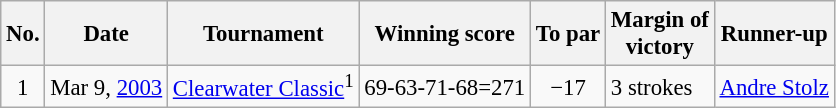<table class="wikitable" style="font-size:95%;">
<tr>
<th>No.</th>
<th>Date</th>
<th>Tournament</th>
<th>Winning score</th>
<th>To par</th>
<th>Margin of<br>victory</th>
<th>Runner-up</th>
</tr>
<tr>
<td align=center>1</td>
<td>Mar 9, <a href='#'>2003</a></td>
<td><a href='#'>Clearwater Classic</a><sup>1</sup></td>
<td>69-63-71-68=271</td>
<td align=center>−17</td>
<td>3 strokes</td>
<td> <a href='#'>Andre Stolz</a></td>
</tr>
</table>
